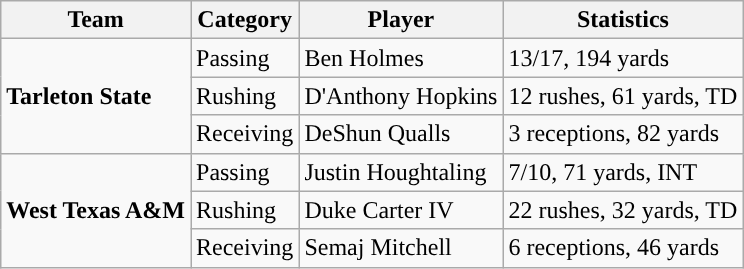<table class="wikitable" style="float: left;">
<tr>
<th>Team</th>
<th>Category</th>
<th>Player</th>
<th>Statistics</th>
</tr>
<tr>
<td rowspan=3><strong>Tarleton State</strong></td>
<td>Passing</td>
<td>Ben Holmes</td>
<td>13/17, 194 yards</td>
</tr>
<tr>
<td>Rushing</td>
<td>D'Anthony Hopkins</td>
<td>12 rushes, 61 yards, TD</td>
</tr>
<tr>
<td>Receiving</td>
<td>DeShun Qualls</td>
<td>3 receptions, 82 yards</td>
</tr>
<tr>
<td rowspan=3><strong>West Texas A&M</strong></td>
<td>Passing</td>
<td>Justin Houghtaling</td>
<td>7/10, 71 yards, INT</td>
</tr>
<tr>
<td>Rushing</td>
<td>Duke Carter IV</td>
<td>22 rushes, 32 yards, TD</td>
</tr>
<tr>
<td>Receiving</td>
<td>Semaj Mitchell</td>
<td>6 receptions, 46 yards</td>
</tr>
</table>
